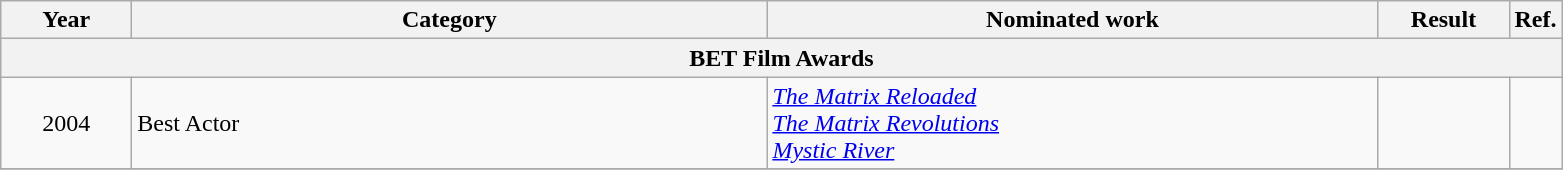<table class=wikitable>
<tr>
<th scope="col" style="width:5em;">Year</th>
<th scope="col" style="width:26em;">Category</th>
<th scope="col" style="width:25em;">Nominated work</th>
<th scope="col" style="width:5em;">Result</th>
<th>Ref.</th>
</tr>
<tr>
<th colspan=5>BET Film Awards</th>
</tr>
<tr>
<td style="text-align:center;">2004</td>
<td>Best Actor</td>
<td><em><a href='#'>The Matrix Reloaded</a></em><br><em><a href='#'>The Matrix Revolutions</a></em><br><em><a href='#'>Mystic River</a></em></td>
<td></td>
<td></td>
</tr>
<tr>
</tr>
</table>
